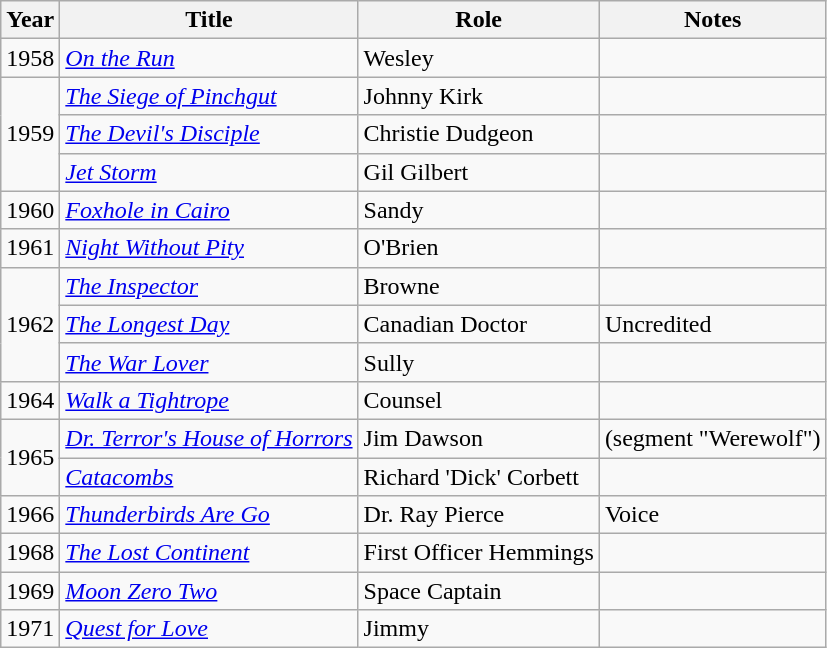<table class="wikitable">
<tr>
<th>Year</th>
<th>Title</th>
<th>Role</th>
<th>Notes</th>
</tr>
<tr>
<td>1958</td>
<td><em><a href='#'>On the Run</a></em></td>
<td>Wesley</td>
<td></td>
</tr>
<tr>
<td rowspan="3">1959</td>
<td><em><a href='#'>The Siege of Pinchgut</a></em></td>
<td>Johnny Kirk</td>
<td></td>
</tr>
<tr>
<td><em><a href='#'>The Devil's Disciple</a></em></td>
<td>Christie Dudgeon</td>
<td></td>
</tr>
<tr>
<td><em><a href='#'>Jet Storm</a></em></td>
<td>Gil Gilbert</td>
<td></td>
</tr>
<tr>
<td>1960</td>
<td><em><a href='#'>Foxhole in Cairo</a></em></td>
<td>Sandy</td>
<td></td>
</tr>
<tr>
<td>1961</td>
<td><em><a href='#'>Night Without Pity</a></em></td>
<td>O'Brien</td>
<td></td>
</tr>
<tr>
<td rowspan="3">1962</td>
<td><em><a href='#'>The Inspector</a></em></td>
<td>Browne</td>
<td></td>
</tr>
<tr>
<td><em><a href='#'>The Longest Day</a></em></td>
<td>Canadian Doctor</td>
<td>Uncredited</td>
</tr>
<tr>
<td><em><a href='#'>The War Lover</a></em></td>
<td>Sully</td>
<td></td>
</tr>
<tr>
<td>1964</td>
<td><em><a href='#'>Walk a Tightrope</a></em></td>
<td>Counsel</td>
<td></td>
</tr>
<tr>
<td rowspan="2">1965</td>
<td><em><a href='#'>Dr. Terror's House of Horrors</a></em></td>
<td>Jim Dawson</td>
<td>(segment "Werewolf")</td>
</tr>
<tr>
<td><em><a href='#'>Catacombs</a></em></td>
<td>Richard 'Dick' Corbett</td>
<td></td>
</tr>
<tr>
<td>1966</td>
<td><em><a href='#'>Thunderbirds Are Go</a></em></td>
<td>Dr. Ray Pierce</td>
<td>Voice</td>
</tr>
<tr>
<td>1968</td>
<td><em><a href='#'>The Lost Continent</a></em></td>
<td>First Officer Hemmings</td>
<td></td>
</tr>
<tr>
<td>1969</td>
<td><em><a href='#'>Moon Zero Two</a></em></td>
<td>Space Captain</td>
<td></td>
</tr>
<tr>
<td>1971</td>
<td><em><a href='#'>Quest for Love</a></em></td>
<td>Jimmy</td>
<td></td>
</tr>
</table>
